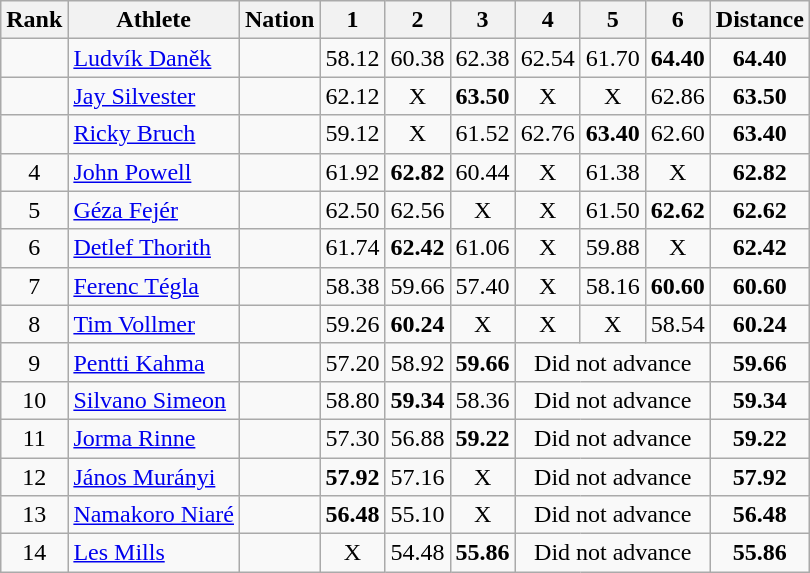<table class="wikitable sortable" style="text-align:center">
<tr>
<th>Rank</th>
<th>Athlete</th>
<th>Nation</th>
<th>1</th>
<th>2</th>
<th>3</th>
<th>4</th>
<th>5</th>
<th>6</th>
<th>Distance</th>
</tr>
<tr>
<td></td>
<td align=left><a href='#'>Ludvík Daněk</a></td>
<td align=left></td>
<td>58.12</td>
<td>60.38</td>
<td>62.38</td>
<td>62.54</td>
<td>61.70</td>
<td><strong>64.40</strong></td>
<td><strong> 64.40</strong></td>
</tr>
<tr>
<td></td>
<td align=left><a href='#'>Jay Silvester</a></td>
<td align=left></td>
<td>62.12</td>
<td data-sort-value=1.00>X</td>
<td><strong>63.50</strong></td>
<td data-sort-value=1.00>X</td>
<td data-sort-value=1.00>X</td>
<td>62.86</td>
<td><strong>63.50</strong></td>
</tr>
<tr>
<td></td>
<td align=left><a href='#'>Ricky Bruch</a></td>
<td align=left></td>
<td>59.12</td>
<td data-sort-value=1.00>X</td>
<td>61.52</td>
<td>62.76</td>
<td><strong>63.40</strong></td>
<td>62.60</td>
<td><strong>63.40</strong></td>
</tr>
<tr>
<td>4</td>
<td align=left><a href='#'>John Powell</a></td>
<td align=left></td>
<td>61.92</td>
<td><strong>62.82</strong></td>
<td>60.44</td>
<td data-sort-value=1.00>X</td>
<td>61.38</td>
<td data-sort-value=1.00>X</td>
<td><strong>62.82</strong></td>
</tr>
<tr>
<td>5</td>
<td align=left><a href='#'>Géza Fejér</a></td>
<td align=left></td>
<td>62.50</td>
<td>62.56</td>
<td data-sort-value=1.00>X</td>
<td data-sort-value=1.00>X</td>
<td>61.50</td>
<td><strong>62.62</strong></td>
<td><strong>62.62</strong></td>
</tr>
<tr>
<td>6</td>
<td align=left><a href='#'>Detlef Thorith</a></td>
<td align=left></td>
<td>61.74</td>
<td><strong>62.42</strong></td>
<td>61.06</td>
<td data-sort-value=1.00>X</td>
<td>59.88</td>
<td data-sort-value=1.00>X</td>
<td><strong>62.42</strong></td>
</tr>
<tr>
<td>7</td>
<td align=left><a href='#'>Ferenc Tégla</a></td>
<td align=left></td>
<td>58.38</td>
<td>59.66</td>
<td>57.40</td>
<td data-sort-value=1.00>X</td>
<td>58.16</td>
<td><strong>60.60</strong></td>
<td><strong>60.60</strong></td>
</tr>
<tr>
<td>8</td>
<td align=left><a href='#'>Tim Vollmer</a></td>
<td align=left></td>
<td>59.26</td>
<td><strong>60.24</strong></td>
<td data-sort-value=1.00>X</td>
<td data-sort-value=1.00>X</td>
<td data-sort-value=1.00>X</td>
<td>58.54</td>
<td><strong>60.24</strong></td>
</tr>
<tr>
<td>9</td>
<td align=left><a href='#'>Pentti Kahma</a></td>
<td align=left></td>
<td>57.20</td>
<td>58.92</td>
<td><strong>59.66</strong></td>
<td colspan=3 data-sort-value=0.00>Did not advance</td>
<td><strong>59.66</strong></td>
</tr>
<tr>
<td>10</td>
<td align=left><a href='#'>Silvano Simeon</a></td>
<td align=left></td>
<td>58.80</td>
<td><strong>59.34</strong></td>
<td>58.36</td>
<td colspan=3 data-sort-value=0.00>Did not advance</td>
<td><strong>59.34</strong></td>
</tr>
<tr>
<td>11</td>
<td align=left><a href='#'>Jorma Rinne</a></td>
<td align=left></td>
<td>57.30</td>
<td>56.88</td>
<td><strong>59.22</strong></td>
<td colspan=3 data-sort-value=0.00>Did not advance</td>
<td><strong>59.22</strong></td>
</tr>
<tr>
<td>12</td>
<td align=left><a href='#'>János Murányi</a></td>
<td align=left></td>
<td><strong>57.92</strong></td>
<td>57.16</td>
<td data-sort-value=1.00>X</td>
<td colspan=3 data-sort-value=0.00>Did not advance</td>
<td><strong>57.92</strong></td>
</tr>
<tr>
<td>13</td>
<td align=left><a href='#'>Namakoro Niaré</a></td>
<td align=left></td>
<td><strong>56.48</strong></td>
<td>55.10</td>
<td data-sort-value=1.00>X</td>
<td colspan=3 data-sort-value=0.00>Did not advance</td>
<td><strong>56.48</strong></td>
</tr>
<tr>
<td>14</td>
<td align=left><a href='#'>Les Mills</a></td>
<td align=left></td>
<td data-sort-value=1.00>X</td>
<td>54.48</td>
<td><strong>55.86</strong></td>
<td colspan=3 data-sort-value=0.00>Did not advance</td>
<td><strong>55.86</strong></td>
</tr>
</table>
